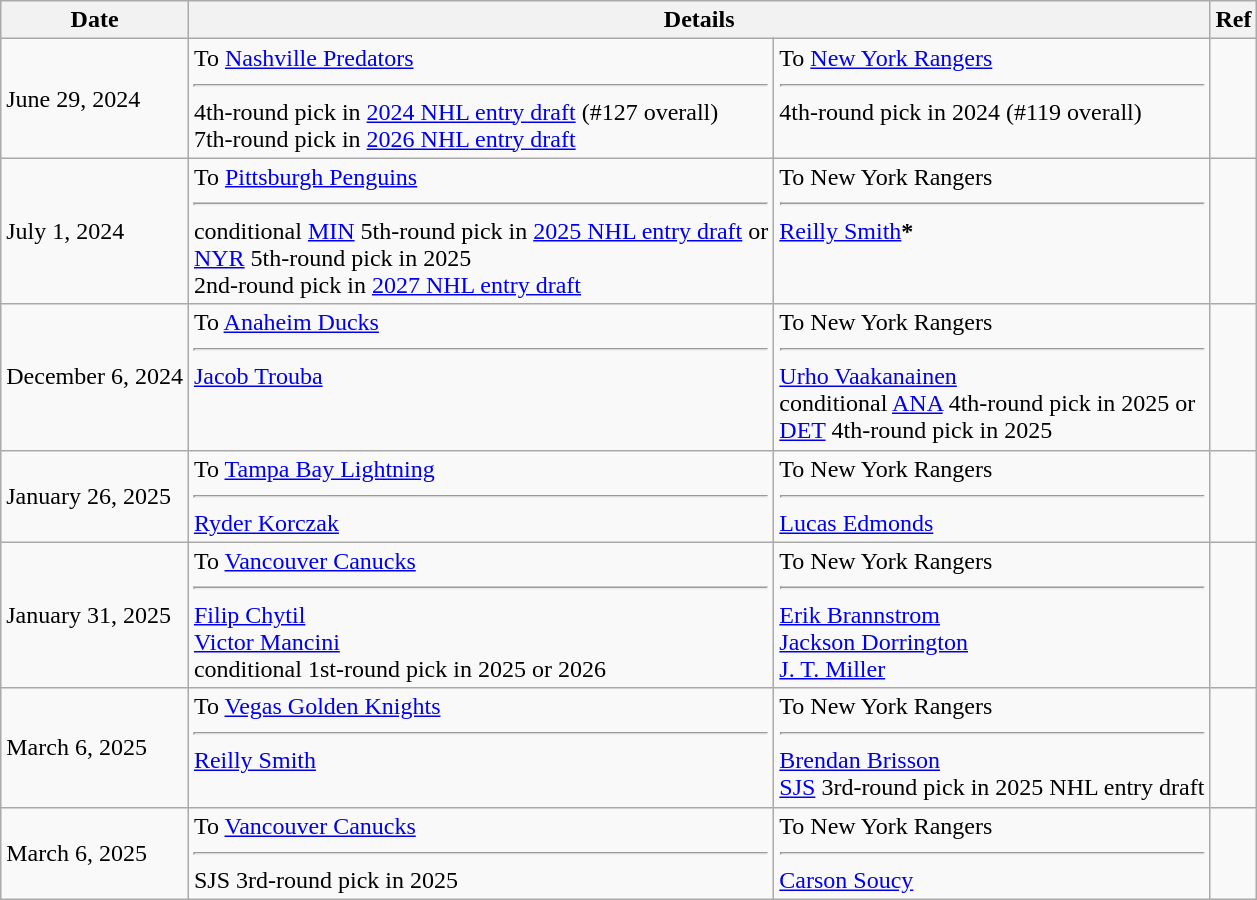<table class="wikitable">
<tr>
<th>Date</th>
<th colspan="2">Details</th>
<th>Ref</th>
</tr>
<tr>
<td>June 29, 2024</td>
<td valign="top">To <a href='#'>Nashville Predators</a><hr>4th-round pick in <a href='#'>2024 NHL entry draft</a> (#127 overall)<br>7th-round pick in <a href='#'>2026 NHL entry draft</a></td>
<td valign="top">To <a href='#'>New York Rangers</a><hr>4th-round pick in 2024 (#119 overall)</td>
<td></td>
</tr>
<tr>
<td>July 1, 2024</td>
<td valign="top">To <a href='#'>Pittsburgh Penguins</a><hr><span>conditional</span> <a href='#'>MIN</a> 5th-round pick in <a href='#'>2025 NHL entry draft</a> or<br><a href='#'>NYR</a> 5th-round pick in 2025<br>2nd-round pick in <a href='#'>2027 NHL entry draft</a></td>
<td valign="top">To New York Rangers<hr><a href='#'>Reilly Smith</a><span><strong>*</strong></span></td>
<td></td>
</tr>
<tr>
<td>December 6, 2024</td>
<td valign="top">To <a href='#'>Anaheim Ducks</a><hr><a href='#'>Jacob Trouba</a></td>
<td valign="top">To New York Rangers<hr><a href='#'>Urho Vaakanainen</a><br><span>conditional</span> <a href='#'>ANA</a> 4th-round pick in 2025 or<br><a href='#'>DET</a> 4th-round pick in 2025</td>
<td></td>
</tr>
<tr>
<td>January 26, 2025</td>
<td valign="top">To <a href='#'>Tampa Bay Lightning</a><hr><a href='#'>Ryder Korczak</a></td>
<td valign="top">To New York Rangers<hr><a href='#'>Lucas Edmonds</a></td>
<td></td>
</tr>
<tr>
<td>January 31, 2025</td>
<td valign="top">To <a href='#'>Vancouver Canucks</a><hr><a href='#'>Filip Chytil</a><br><a href='#'>Victor Mancini</a><br><span>conditional</span> 1st-round pick in 2025 or 2026</td>
<td valign="top">To New York Rangers<hr><a href='#'>Erik Brannstrom</a><br><a href='#'>Jackson Dorrington</a><br><a href='#'>J. T. Miller</a></td>
<td></td>
</tr>
<tr>
<td>March 6, 2025</td>
<td valign="top">To <a href='#'>Vegas Golden Knights</a><hr><a href='#'>Reilly Smith</a></td>
<td valign="top">To New York Rangers<hr><a href='#'>Brendan Brisson</a><br><a href='#'>SJS</a> 3rd-round pick in 2025 NHL entry draft</td>
<td></td>
</tr>
<tr>
<td>March 6, 2025</td>
<td valign="top">To <a href='#'>Vancouver Canucks</a><hr>SJS 3rd-round pick in 2025</td>
<td valign="top">To New York Rangers<hr><a href='#'>Carson Soucy</a></td>
<td></td>
</tr>
</table>
